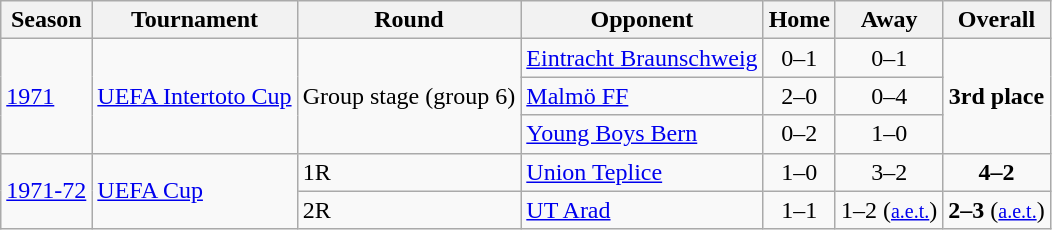<table class="wikitable">
<tr>
<th>Season</th>
<th>Tournament</th>
<th>Round</th>
<th>Opponent</th>
<th>Home</th>
<th>Away</th>
<th>Overall</th>
</tr>
<tr>
<td rowspan="3"><a href='#'>1971</a></td>
<td rowspan="3"><a href='#'>UEFA Intertoto Cup</a></td>
<td rowspan="3">Group stage (group 6)</td>
<td> <a href='#'>Eintracht Braunschweig</a></td>
<td style="text-align:center;">0–1</td>
<td style="text-align:center;">0–1</td>
<td rowspan="3" style="text-align:center;"><strong>3rd place</strong></td>
</tr>
<tr>
<td> <a href='#'>Malmö FF</a></td>
<td style="text-align:center;">2–0</td>
<td style="text-align:center;">0–4</td>
</tr>
<tr>
<td> <a href='#'>Young Boys Bern</a></td>
<td style="text-align:center;">0–2</td>
<td style="text-align:center;">1–0</td>
</tr>
<tr>
<td rowspan="2"><a href='#'>1971-72</a></td>
<td rowspan="2"><a href='#'>UEFA Cup</a></td>
<td>1R</td>
<td> <a href='#'>Union Teplice</a></td>
<td style="text-align:center;">1–0</td>
<td style="text-align:center;">3–2</td>
<td style="text-align:center;"><strong>4–2</strong></td>
</tr>
<tr>
<td>2R</td>
<td> <a href='#'>UT Arad</a></td>
<td style="text-align:center;">1–1</td>
<td style="text-align:center;">1–2 (<small><a href='#'>a.e.t.</a></small>)</td>
<td style="text-align:center;"><strong>2–3</strong> (<small><a href='#'>a.e.t.</a></small>)</td>
</tr>
</table>
